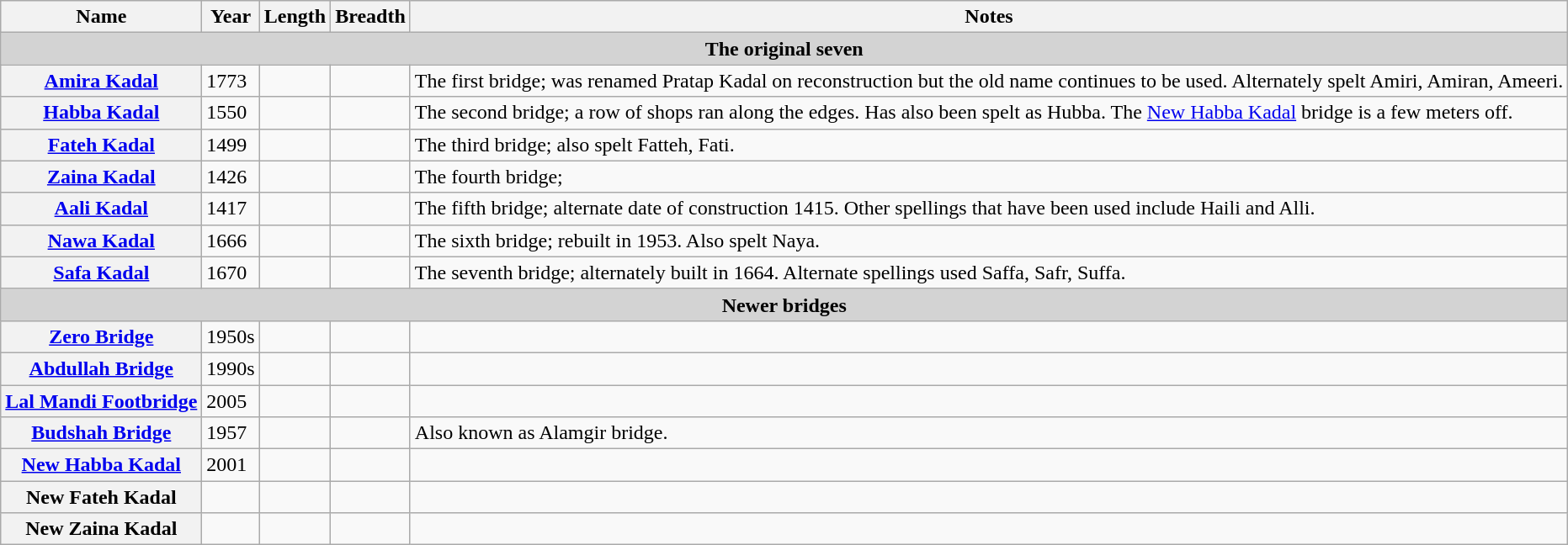<table class="wikitable sortable plainrowheaders">
<tr>
<th scope=col>Name</th>
<th scope=col>Year</th>
<th scope=col>Length</th>
<th scope=col>Breadth</th>
<th scope=col class = unsortable>Notes</th>
</tr>
<tr>
<th colspan="5" style="background:#D3D3D3;">The original seven</th>
</tr>
<tr>
<th scope="row"><a href='#'>Amira Kadal</a></th>
<td>1773</td>
<td></td>
<td></td>
<td>The first bridge; was renamed Pratap Kadal on reconstruction but the old name continues to be used. Alternately spelt Amiri, Amiran, Ameeri.</td>
</tr>
<tr>
<th scope="row"><a href='#'>Habba Kadal</a></th>
<td>1550</td>
<td></td>
<td></td>
<td>The second bridge; a row of shops ran along the edges. Has also been spelt as Hubba. The <a href='#'>New Habba Kadal</a> bridge is a few meters off.</td>
</tr>
<tr>
<th scope="row"><a href='#'>Fateh Kadal</a></th>
<td>1499</td>
<td></td>
<td></td>
<td>The third bridge; also spelt Fatteh, Fati.</td>
</tr>
<tr>
<th scope="row"><a href='#'>Zaina Kadal</a></th>
<td>1426</td>
<td></td>
<td></td>
<td>The fourth bridge;</td>
</tr>
<tr>
<th scope="row"><a href='#'>Aali Kadal</a></th>
<td>1417</td>
<td></td>
<td></td>
<td>The fifth bridge; alternate date of construction 1415. Other spellings that have been used include Haili and Alli.</td>
</tr>
<tr>
<th scope="row"><a href='#'>Nawa Kadal</a></th>
<td>1666</td>
<td></td>
<td></td>
<td>The sixth bridge; rebuilt in 1953. Also spelt Naya.</td>
</tr>
<tr>
<th scope="row"><a href='#'>Safa Kadal</a></th>
<td>1670</td>
<td></td>
<td></td>
<td>The seventh bridge; alternately built in 1664. Alternate spellings used Saffa, Safr, Suffa.</td>
</tr>
<tr>
<th colspan="5" style="background:#D3D3D3;">Newer bridges</th>
</tr>
<tr>
<th scope="row"><a href='#'>Zero Bridge</a></th>
<td>1950s</td>
<td></td>
<td></td>
<td></td>
</tr>
<tr>
<th scope="row"><a href='#'>Abdullah Bridge</a></th>
<td>1990s</td>
<td></td>
<td></td>
<td></td>
</tr>
<tr>
<th scope="row"><a href='#'>Lal Mandi Footbridge</a></th>
<td>2005</td>
<td></td>
<td></td>
<td></td>
</tr>
<tr>
<th scope="row"><a href='#'>Budshah Bridge</a></th>
<td>1957</td>
<td></td>
<td></td>
<td>Also known as Alamgir bridge.</td>
</tr>
<tr>
<th scope="row"><a href='#'>New Habba Kadal</a></th>
<td>2001</td>
<td></td>
<td></td>
<td></td>
</tr>
<tr>
<th scope="row">New Fateh Kadal</th>
<td></td>
<td></td>
<td></td>
<td></td>
</tr>
<tr>
<th scope="row">New Zaina Kadal</th>
<td></td>
<td></td>
<td></td>
<td></td>
</tr>
</table>
